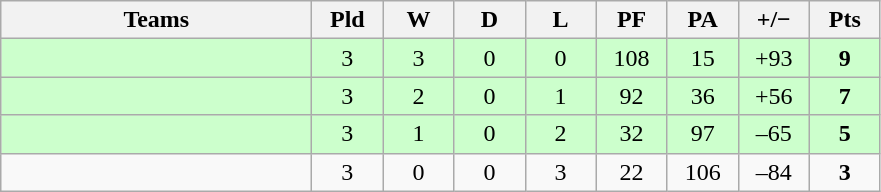<table class="wikitable" style="text-align: center;">
<tr>
<th width="200">Teams</th>
<th width="40">Pld</th>
<th width="40">W</th>
<th width="40">D</th>
<th width="40">L</th>
<th width="40">PF</th>
<th width="40">PA</th>
<th width="40">+/−</th>
<th width="40">Pts</th>
</tr>
<tr bgcolor=#ccffcc>
<td align=left></td>
<td>3</td>
<td>3</td>
<td>0</td>
<td>0</td>
<td>108</td>
<td>15</td>
<td>+93</td>
<td><strong>9</strong></td>
</tr>
<tr bgcolor=#ccffcc>
<td align=left></td>
<td>3</td>
<td>2</td>
<td>0</td>
<td>1</td>
<td>92</td>
<td>36</td>
<td>+56</td>
<td><strong>7</strong></td>
</tr>
<tr bgcolor=#ccffcc>
<td align=left></td>
<td>3</td>
<td>1</td>
<td>0</td>
<td>2</td>
<td>32</td>
<td>97</td>
<td>–65</td>
<td><strong>5</strong></td>
</tr>
<tr>
<td align=left></td>
<td>3</td>
<td>0</td>
<td>0</td>
<td>3</td>
<td>22</td>
<td>106</td>
<td>–84</td>
<td><strong>3</strong></td>
</tr>
</table>
